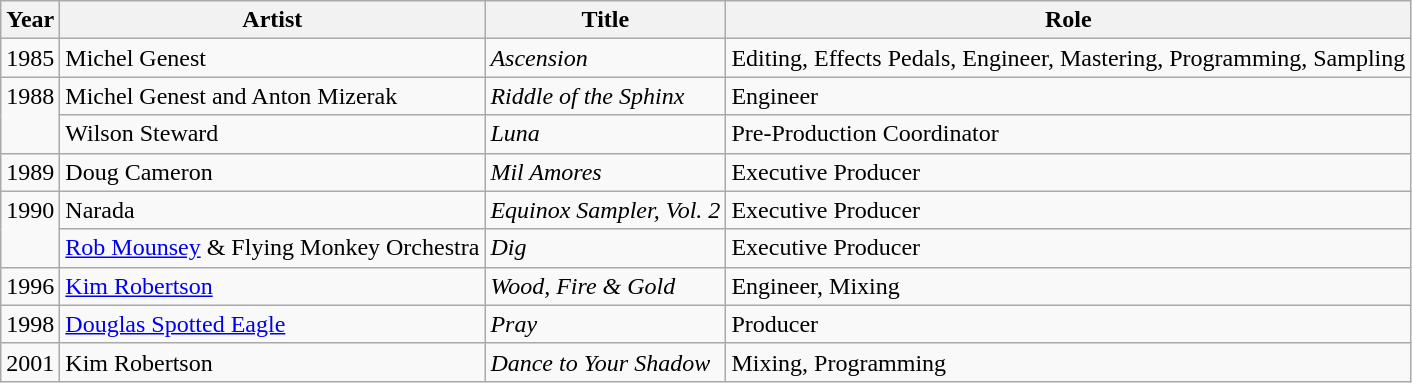<table class="wikitable">
<tr valign="bottom">
<th>Year</th>
<th>Artist</th>
<th>Title</th>
<th>Role</th>
</tr>
<tr valign="top">
<td>1985</td>
<td>Michel Genest</td>
<td><em>Ascension</em></td>
<td>Editing, Effects Pedals, Engineer, Mastering, Programming, Sampling</td>
</tr>
<tr valign="top">
<td rowspan="2">1988</td>
<td>Michel Genest and Anton Mizerak</td>
<td><em>Riddle of the Sphinx</em></td>
<td>Engineer</td>
</tr>
<tr valign="top">
<td>Wilson Steward</td>
<td><em>Luna</em></td>
<td>Pre-Production Coordinator</td>
</tr>
<tr valign="top">
<td>1989</td>
<td>Doug Cameron</td>
<td><em>Mil Amores</em></td>
<td>Executive Producer</td>
</tr>
<tr valign="top">
<td rowspan="2">1990</td>
<td>Narada</td>
<td><em>Equinox Sampler, Vol. 2</em></td>
<td>Executive Producer</td>
</tr>
<tr valign="top">
<td><a href='#'>Rob Mounsey</a> & Flying Monkey Orchestra</td>
<td><em>Dig</em></td>
<td>Executive Producer</td>
</tr>
<tr valign="top">
<td>1996</td>
<td><a href='#'>Kim Robertson</a></td>
<td><em>Wood, Fire & Gold</em></td>
<td>Engineer, Mixing</td>
</tr>
<tr valign="top">
<td>1998</td>
<td><a href='#'>Douglas Spotted Eagle</a></td>
<td><em>Pray</em></td>
<td>Producer</td>
</tr>
<tr valign="top">
<td>2001</td>
<td>Kim Robertson</td>
<td><em>Dance to Your Shadow</em></td>
<td>Mixing, Programming</td>
</tr>
</table>
